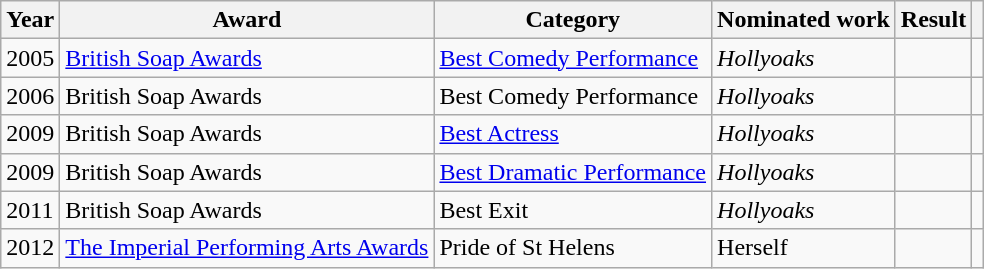<table class="wikitable">
<tr>
<th>Year</th>
<th>Award</th>
<th>Category</th>
<th>Nominated work</th>
<th>Result</th>
<th></th>
</tr>
<tr>
<td>2005</td>
<td><a href='#'>British Soap Awards</a></td>
<td><a href='#'>Best Comedy Performance</a></td>
<td><em>Hollyoaks</em></td>
<td></td>
<td align="center"></td>
</tr>
<tr>
<td>2006</td>
<td>British Soap Awards</td>
<td>Best Comedy Performance</td>
<td><em>Hollyoaks</em></td>
<td></td>
<td align="center"></td>
</tr>
<tr>
<td>2009</td>
<td>British Soap Awards</td>
<td><a href='#'>Best Actress</a></td>
<td><em>Hollyoaks</em></td>
<td></td>
<td align="center"></td>
</tr>
<tr>
<td>2009</td>
<td>British Soap Awards</td>
<td><a href='#'>Best Dramatic Performance</a></td>
<td><em>Hollyoaks</em></td>
<td></td>
<td align="center"></td>
</tr>
<tr>
<td>2011</td>
<td>British Soap Awards</td>
<td>Best Exit</td>
<td><em>Hollyoaks</em></td>
<td></td>
<td align="center"></td>
</tr>
<tr>
<td>2012</td>
<td><a href='#'>The Imperial Performing Arts Awards</a></td>
<td>Pride of St Helens</td>
<td>Herself</td>
<td></td>
<td align="center"></td>
</tr>
</table>
